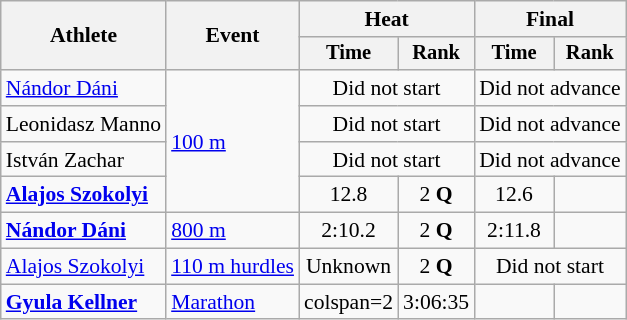<table class=wikitable style=font-size:90%;text-align:center>
<tr>
<th rowspan=2>Athlete</th>
<th rowspan=2>Event</th>
<th colspan=2>Heat</th>
<th colspan=2>Final</th>
</tr>
<tr style=font-size:95%>
<th>Time</th>
<th>Rank</th>
<th>Time</th>
<th>Rank</th>
</tr>
<tr>
<td align=left><a href='#'>Nándor Dáni</a></td>
<td align=left rowspan=4><a href='#'>100 m</a></td>
<td colspan=2>Did not start</td>
<td colspan=2>Did not advance</td>
</tr>
<tr>
<td align=left>Leonidasz Manno</td>
<td colspan=2>Did not start</td>
<td colspan=2>Did not advance</td>
</tr>
<tr>
<td align=left>István Zachar</td>
<td colspan=2>Did not start</td>
<td colspan=2>Did not advance</td>
</tr>
<tr>
<td align=left><strong><a href='#'>Alajos Szokolyi</a></strong></td>
<td>12.8</td>
<td>2 <strong>Q</strong></td>
<td>12.6</td>
<td></td>
</tr>
<tr>
<td align=left><strong><a href='#'>Nándor Dáni</a></strong></td>
<td align=left><a href='#'>800 m</a></td>
<td>2:10.2</td>
<td>2 <strong>Q</strong></td>
<td>2:11.8</td>
<td></td>
</tr>
<tr>
<td align=left><a href='#'>Alajos Szokolyi</a></td>
<td align=left><a href='#'>110 m hurdles</a></td>
<td>Unknown</td>
<td>2 <strong>Q</strong></td>
<td colspan=2>Did not start</td>
</tr>
<tr>
<td align=left><strong><a href='#'>Gyula Kellner</a></strong></td>
<td align=left><a href='#'>Marathon</a></td>
<td>colspan=2 </td>
<td>3:06:35</td>
<td></td>
</tr>
</table>
